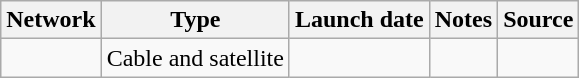<table class="wikitable sortable">
<tr>
<th>Network</th>
<th>Type</th>
<th>Launch date</th>
<th>Notes</th>
<th>Source</th>
</tr>
<tr>
<td><a href='#'></a></td>
<td>Cable and satellite</td>
<td></td>
<td></td>
<td></td>
</tr>
</table>
